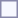<table style="border:1px solid #8888aa; background-color:#f7f8ff; padding:5px; font-size:95%; margin: 0px 12px 12px 0px;">
</table>
